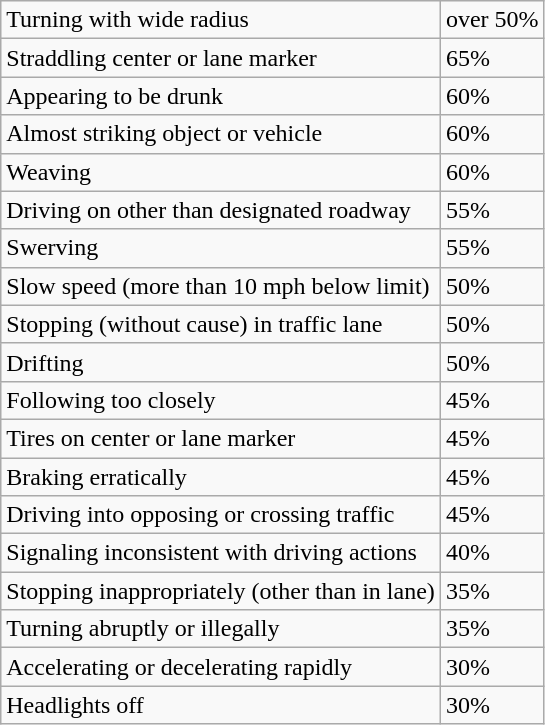<table class="wikitable">
<tr>
<td>Turning with wide radius</td>
<td>over 50%</td>
</tr>
<tr>
<td>Straddling center or lane marker</td>
<td>65%</td>
</tr>
<tr>
<td>Appearing to be drunk</td>
<td>60%</td>
</tr>
<tr>
<td>Almost striking object or vehicle</td>
<td>60%</td>
</tr>
<tr>
<td>Weaving</td>
<td>60%</td>
</tr>
<tr>
<td>Driving on other than designated roadway</td>
<td>55%</td>
</tr>
<tr>
<td>Swerving</td>
<td>55%</td>
</tr>
<tr>
<td>Slow speed (more than 10 mph below limit)</td>
<td>50%</td>
</tr>
<tr>
<td>Stopping (without cause) in traffic lane</td>
<td>50%</td>
</tr>
<tr>
<td>Drifting</td>
<td>50%</td>
</tr>
<tr>
<td>Following too closely</td>
<td>45%</td>
</tr>
<tr>
<td>Tires on center or lane marker</td>
<td>45%</td>
</tr>
<tr>
<td>Braking erratically</td>
<td>45%</td>
</tr>
<tr>
<td>Driving into opposing or crossing traffic</td>
<td>45%</td>
</tr>
<tr>
<td>Signaling inconsistent with driving actions</td>
<td>40%</td>
</tr>
<tr>
<td>Stopping inappropriately (other than in lane)</td>
<td>35%</td>
</tr>
<tr>
<td>Turning abruptly or illegally</td>
<td>35%</td>
</tr>
<tr>
<td>Accelerating or decelerating rapidly</td>
<td>30%</td>
</tr>
<tr>
<td>Headlights off</td>
<td>30%</td>
</tr>
</table>
